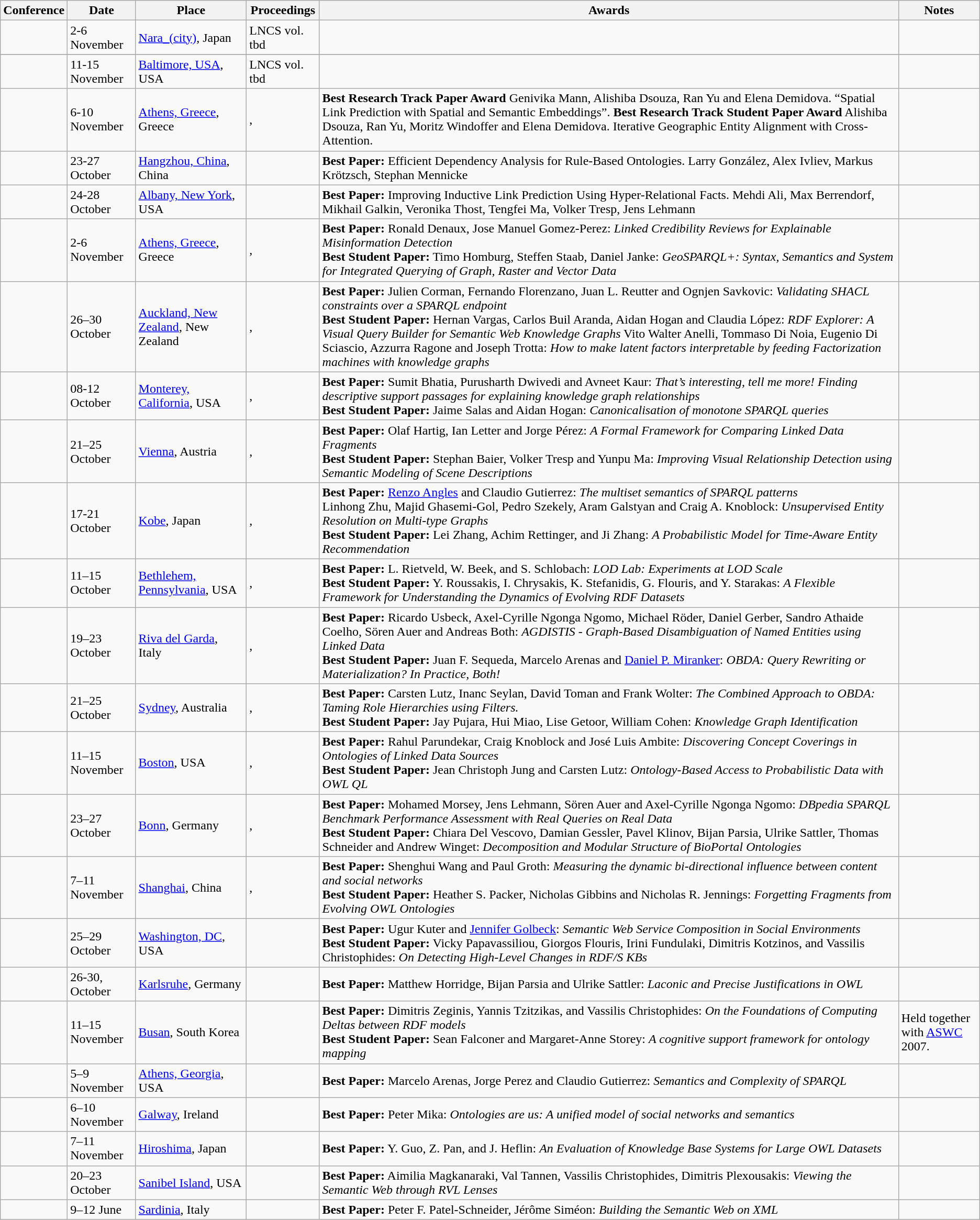<table class="wikitable">
<tr>
<th>Conference</th>
<th>Date</th>
<th>Place</th>
<th>Proceedings</th>
<th>Awards</th>
<th>Notes</th>
</tr>
<tr>
<td></td>
<td>2-6 November</td>
<td> <a href='#'>Nara_(city)</a>, Japan</td>
<td>LNCS vol. tbd</td>
<td></td>
<td></td>
</tr>
<tr>
</tr>
<tr>
<td></td>
<td>11-15 November</td>
<td> <a href='#'>Baltimore, USA</a>, USA</td>
<td>LNCS vol. tbd</td>
<td></td>
<td></td>
</tr>
<tr>
<td></td>
<td>6-10 November</td>
<td> <a href='#'>Athens, Greece</a>, Greece</td>
<td>, </td>
<td><strong>Best Research Track Paper Award</strong> Genivika Mann, Alishiba Dsouza, Ran Yu and Elena Demidova. “Spatial Link Prediction with Spatial and Semantic Embeddings”. <strong>Best Research Track Student Paper Award</strong> Alishiba Dsouza, Ran Yu, Moritz Windoffer and Elena Demidova. Iterative Geographic Entity Alignment with Cross-Attention.</td>
<td></td>
</tr>
<tr>
<td></td>
<td>23-27 October</td>
<td> <a href='#'>Hangzhou, China</a>, China</td>
<td></td>
<td><strong>Best Paper:</strong> Efficient Dependency Analysis for Rule-Based Ontologies. Larry González, Alex Ivliev, Markus Krötzsch, Stephan Mennicke</td>
<td></td>
</tr>
<tr>
<td></td>
<td>24-28 October</td>
<td> <a href='#'>Albany, New York</a>, USA</td>
<td></td>
<td><strong>Best Paper:</strong> Improving Inductive Link Prediction Using Hyper-Relational Facts. Mehdi Ali, Max Berrendorf, Mikhail Galkin, Veronika Thost, Tengfei Ma, Volker Tresp, Jens Lehmann</td>
<td></td>
</tr>
<tr>
<td></td>
<td>2-6 November</td>
<td> <a href='#'>Athens, Greece</a>, Greece</td>
<td>, </td>
<td><strong>Best Paper:</strong> Ronald Denaux, Jose Manuel Gomez-Perez: <em>Linked Credibility Reviews for Explainable Misinformation Detection</em><br><strong>Best Student Paper:</strong> Timo Homburg, Steffen Staab, Daniel Janke: <em>GeoSPARQL+: Syntax, Semantics and System for Integrated Querying of Graph, Raster and Vector Data</em></td>
<td></td>
</tr>
<tr>
<td></td>
<td>26–30 October</td>
<td> <a href='#'>Auckland, New Zealand</a>, New Zealand</td>
<td>, </td>
<td><strong>Best Paper:</strong> Julien Corman, Fernando Florenzano, Juan L. Reutter and Ognjen Savkovic: <em>Validating SHACL constraints over a SPARQL endpoint</em><br><strong>Best Student Paper:</strong> Hernan Vargas, Carlos Buil Aranda, Aidan Hogan and Claudia López: <em>RDF Explorer: A Visual Query Builder for Semantic Web Knowledge Graphs</em>
Vito Walter Anelli, Tommaso Di Noia, Eugenio Di Sciascio, Azzurra Ragone and Joseph Trotta: <em>How to make latent factors interpretable by feeding Factorization machines with knowledge graphs</em></td>
<td></td>
</tr>
<tr>
<td></td>
<td>08-12 October</td>
<td> <a href='#'>Monterey, California</a>, USA</td>
<td>, </td>
<td><strong>Best Paper:</strong> Sumit Bhatia, Purusharth Dwivedi and Avneet Kaur: <em>That’s interesting, tell me more! Finding descriptive support passages for explaining knowledge graph relationships</em><br><strong>Best Student Paper:</strong> Jaime Salas and Aidan Hogan: <em>Canonicalisation of monotone SPARQL queries</em></td>
<td></td>
</tr>
<tr>
<td></td>
<td>21–25 October</td>
<td> <a href='#'>Vienna</a>, Austria</td>
<td>, </td>
<td><strong>Best Paper:</strong> Olaf Hartig, Ian Letter and Jorge Pérez: <em>A Formal Framework for Comparing Linked Data Fragments</em><br><strong>Best Student Paper:</strong> Stephan Baier, Volker Tresp and Yunpu Ma: <em>Improving Visual Relationship Detection using Semantic Modeling of Scene Descriptions</em></td>
<td></td>
</tr>
<tr>
<td></td>
<td>17-21 October</td>
<td> <a href='#'>Kobe</a>, Japan</td>
<td>, </td>
<td><strong>Best Paper:</strong> <a href='#'>Renzo Angles</a> and Claudio Gutierrez: <em>The multiset semantics of SPARQL patterns</em><br>Linhong Zhu, Majid Ghasemi-Gol, Pedro Szekely, Aram Galstyan and Craig A. Knoblock: <em>Unsupervised Entity Resolution on Multi-type Graphs</em><br><strong>Best Student Paper:</strong> Lei Zhang, Achim Rettinger, and Ji Zhang: <em>A Probabilistic Model for Time-Aware Entity Recommendation</em></td>
<td></td>
</tr>
<tr>
<td></td>
<td>11–15 October</td>
<td> <a href='#'>Bethlehem, Pennsylvania</a>, USA</td>
<td>, </td>
<td><strong>Best Paper:</strong> L. Rietveld, W. Beek, and S. Schlobach: <em>LOD Lab: Experiments at LOD Scale</em> <br><strong>Best Student Paper:</strong> Y. Roussakis, I. Chrysakis, K. Stefanidis, G. Flouris, and Y. Starakas: <em>A Flexible Framework for Understanding the Dynamics of Evolving RDF Datasets</em></td>
<td></td>
</tr>
<tr>
<td></td>
<td>19–23 October</td>
<td> <a href='#'>Riva del Garda</a>, Italy</td>
<td>, </td>
<td><strong>Best Paper:</strong> Ricardo Usbeck, Axel-Cyrille Ngonga Ngomo, Michael Röder, Daniel Gerber, Sandro Athaide Coelho, Sören Auer and Andreas Both: <em>AGDISTIS - Graph-Based Disambiguation of Named Entities using Linked Data</em><br><strong>Best Student Paper:</strong> Juan F. Sequeda, Marcelo Arenas and <a href='#'>Daniel P. Miranker</a>: <em>OBDA: Query Rewriting or Materialization? In Practice, Both!</em></td>
<td></td>
</tr>
<tr>
<td></td>
<td>21–25 October</td>
<td> <a href='#'>Sydney</a>, Australia</td>
<td>, </td>
<td><strong>Best Paper:</strong> Carsten Lutz, Inanc Seylan, David Toman and Frank Wolter: <em>The Combined Approach to OBDA: Taming Role Hierarchies using Filters.</em><br><strong>Best Student Paper:</strong> Jay Pujara, Hui Miao, Lise Getoor, William Cohen: <em>Knowledge Graph Identification</em></td>
<td></td>
</tr>
<tr>
<td></td>
<td>11–15 November</td>
<td> <a href='#'>Boston</a>, USA</td>
<td>, </td>
<td><strong>Best Paper:</strong> Rahul Parundekar, Craig Knoblock and José Luis Ambite: <em>Discovering Concept Coverings in Ontologies of Linked Data Sources</em> <br><strong>Best Student Paper:</strong> Jean Christoph Jung and Carsten Lutz: <em>Ontology-Based Access to Probabilistic Data with OWL QL</em></td>
<td></td>
</tr>
<tr>
<td></td>
<td>23–27 October</td>
<td> <a href='#'>Bonn</a>, Germany</td>
<td>, </td>
<td><strong>Best Paper:</strong> Mohamed Morsey, Jens Lehmann, Sören Auer and Axel-Cyrille Ngonga Ngomo: <em>DBpedia SPARQL Benchmark Performance Assessment with Real Queries on Real Data</em><br><strong>Best Student Paper:</strong> Chiara Del Vescovo, Damian Gessler, Pavel Klinov, Bijan Parsia, Ulrike Sattler, Thomas Schneider and Andrew Winget: <em>Decomposition and Modular Structure of BioPortal Ontologies</em></td>
<td></td>
</tr>
<tr>
<td></td>
<td>7–11 November</td>
<td> <a href='#'>Shanghai</a>, China</td>
<td>, </td>
<td><strong>Best Paper:</strong> Shenghui Wang and Paul Groth: <em>Measuring the dynamic bi-directional influence between content and social networks</em><br><strong>Best Student Paper:</strong> Heather S. Packer, Nicholas Gibbins and Nicholas R. Jennings: <em>Forgetting Fragments from Evolving OWL Ontologies</em> </td>
<td></td>
</tr>
<tr>
<td></td>
<td>25–29 October</td>
<td> <a href='#'>Washington, DC</a>, USA</td>
<td></td>
<td><strong>Best Paper:</strong> Ugur Kuter and <a href='#'>Jennifer Golbeck</a>: <em>Semantic Web Service Composition in Social Environments</em><br><strong>Best Student Paper:</strong> Vicky Papavassiliou, Giorgos Flouris, Irini Fundulaki, Dimitris Kotzinos, and Vassilis Christophides: <em>On Detecting High-Level Changes in RDF/S KBs</em> </td>
<td></td>
</tr>
<tr>
<td></td>
<td>26-30, October</td>
<td> <a href='#'>Karlsruhe</a>, Germany</td>
<td></td>
<td><strong>Best Paper:</strong> Matthew Horridge, Bijan Parsia and Ulrike Sattler: <em>Laconic and Precise Justifications in OWL</em></td>
<td></td>
</tr>
<tr>
<td></td>
<td>11–15 November</td>
<td> <a href='#'>Busan</a>, South Korea</td>
<td></td>
<td><strong>Best Paper:</strong> Dimitris Zeginis, Yannis Tzitzikas, and Vassilis Christophides: <em>On the Foundations of Computing Deltas between RDF models</em><br><strong>Best Student Paper:</strong> Sean Falconer and Margaret-Anne Storey: <em>A cognitive support framework for ontology mapping</em></td>
<td>Held together with <a href='#'>ASWC</a> 2007.</td>
</tr>
<tr>
<td> </td>
<td>5–9 November</td>
<td> <a href='#'>Athens, Georgia</a>, USA</td>
<td></td>
<td><strong>Best Paper:</strong> Marcelo Arenas, Jorge Perez and Claudio Gutierrez: <em>Semantics and Complexity of SPARQL</em></td>
<td></td>
</tr>
<tr>
<td> </td>
<td>6–10 November</td>
<td> <a href='#'>Galway</a>, Ireland</td>
<td></td>
<td><strong>Best Paper:</strong> Peter Mika: <em>Ontologies are us: A unified model of social networks and semantics</em></td>
<td></td>
</tr>
<tr>
<td></td>
<td>7–11 November</td>
<td> <a href='#'>Hiroshima</a>, Japan</td>
<td></td>
<td><strong>Best Paper:</strong> Y. Guo, Z. Pan, and J. Heflin: <em>An Evaluation of Knowledge Base Systems for Large OWL Datasets</em></td>
<td></td>
</tr>
<tr>
<td></td>
<td>20–23 October</td>
<td> <a href='#'>Sanibel Island</a>, USA</td>
<td></td>
<td><strong>Best Paper:</strong> Aimilia Magkanaraki, Val Tannen, Vassilis Christophides, Dimitris Plexousakis: <em>Viewing the Semantic Web through RVL Lenses</em></td>
<td></td>
</tr>
<tr>
<td></td>
<td>9–12 June</td>
<td> <a href='#'>Sardinia</a>, Italy</td>
<td></td>
<td><strong>Best Paper:</strong> Peter F. Patel-Schneider, Jérôme Siméon: <em>Building the Semantic Web on XML</em></td>
<td></td>
</tr>
</table>
